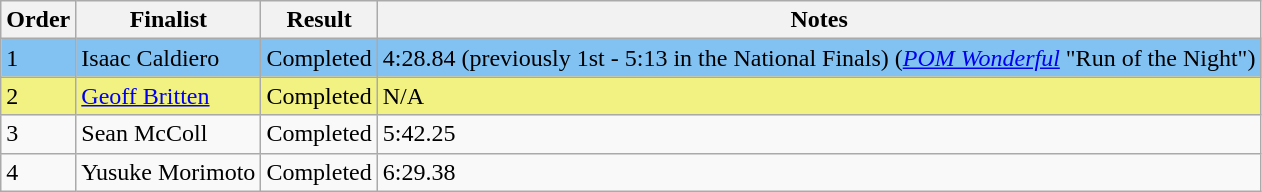<table class="wikitable sortable">
<tr>
<th>Order</th>
<th>Finalist</th>
<th>Result</th>
<th>Notes</th>
</tr>
<tr style="background-color:#82c2f2">
<td>1</td>
<td>Isaac Caldiero</td>
<td>Completed</td>
<td>4:28.84 (previously 1st - 5:13 in the National Finals) (<em><a href='#'>POM Wonderful</a></em> "Run of the Night")</td>
</tr>
<tr style="background-color:#f2f282">
<td>2</td>
<td><a href='#'>Geoff Britten</a></td>
<td>Completed</td>
<td>N/A</td>
</tr>
<tr>
<td>3</td>
<td>Sean McColl</td>
<td>Completed</td>
<td>5:42.25</td>
</tr>
<tr>
<td>4</td>
<td>Yusuke Morimoto</td>
<td>Completed</td>
<td>6:29.38</td>
</tr>
</table>
